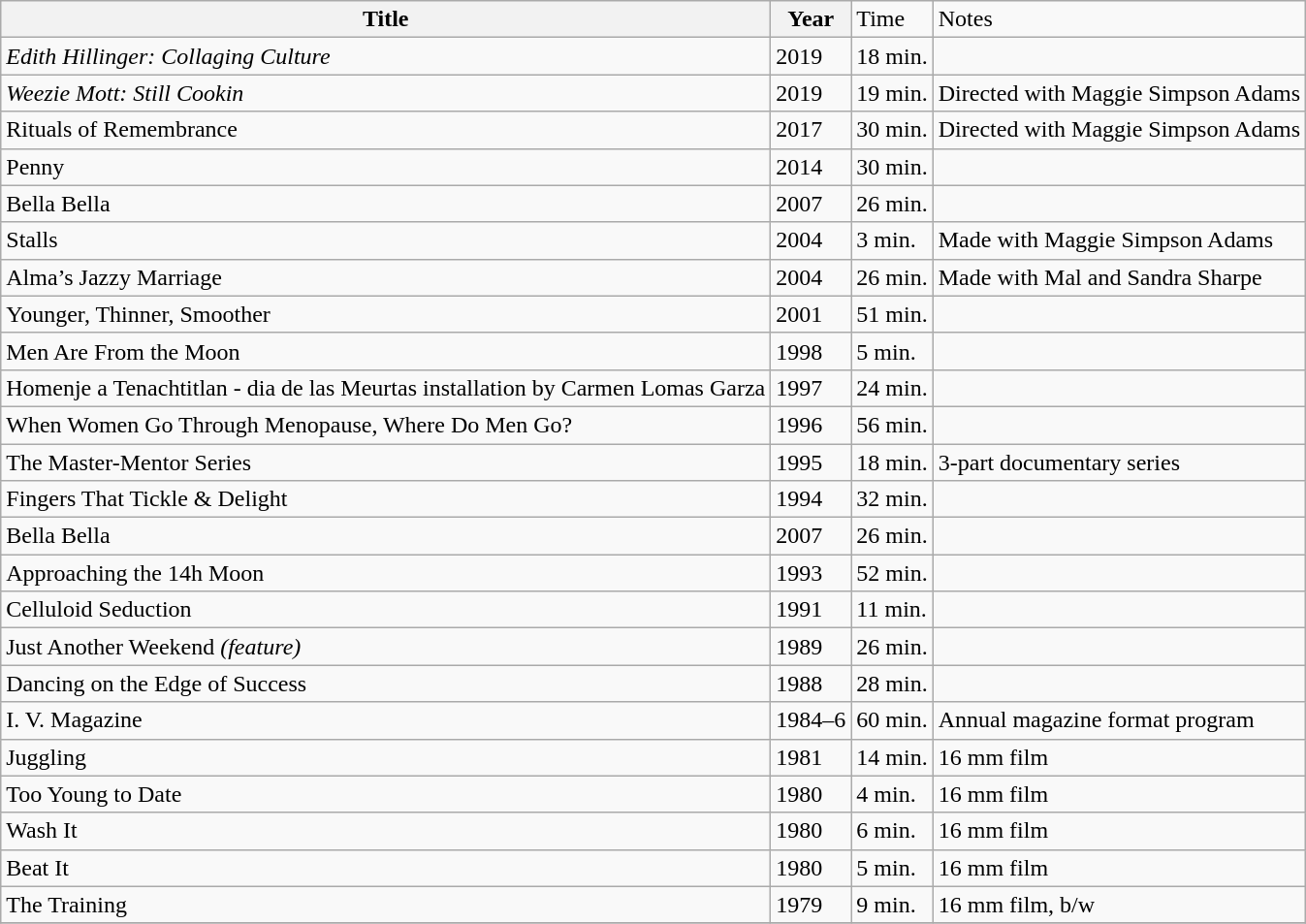<table class="wikitable sortable">
<tr>
<th>Title</th>
<th>Year</th>
<td>Time</td>
<td>Notes</td>
</tr>
<tr>
<td><em>Edith Hillinger: Collaging Culture</em></td>
<td>2019</td>
<td>18 min.</td>
<td></td>
</tr>
<tr>
<td><em>Weezie Mott: Still Cookin<strong></td>
<td>2019</td>
<td>19 min.</td>
<td>Directed with Maggie Simpson Adams</td>
</tr>
<tr>
<td></em>Rituals of Remembrance<em></td>
<td>2017</td>
<td>30 min.</td>
<td>Directed with Maggie Simpson Adams</td>
</tr>
<tr>
<td></em>Penny<em></td>
<td>2014</td>
<td>30 min.</td>
<td></td>
</tr>
<tr>
<td></em>Bella Bella<em></td>
<td>2007</td>
<td>26 min.</td>
<td></td>
</tr>
<tr>
<td></em>Stalls<em></td>
<td>2004</td>
<td>3 min.</td>
<td>Made with Maggie Simpson Adams</td>
</tr>
<tr>
<td></em>Alma’s Jazzy Marriage<em></td>
<td>2004</td>
<td>26 min.</td>
<td>Made with Mal and Sandra Sharpe</td>
</tr>
<tr>
<td></em>Younger, Thinner, Smoother<em></td>
<td>2001</td>
<td>51 min.</td>
</tr>
<tr>
<td></em>Men Are From the Moon<em></td>
<td>1998</td>
<td>5 min.</td>
<td></td>
</tr>
<tr>
<td></em>Homenje a Tenachtitlan - dia de las Meurtas installation by Carmen Lomas Garza<em></td>
<td>1997</td>
<td>24 min.</td>
<td></td>
</tr>
<tr>
<td></em>When Women Go Through Menopause, Where Do Men Go?<em></td>
<td>1996</td>
<td>56 min.</td>
<td></td>
</tr>
<tr>
<td></em>The Master-Mentor Series<em></td>
<td>1995</td>
<td>18 min.</td>
<td>3-part documentary series</td>
</tr>
<tr>
<td></em>Fingers That Tickle & Delight<em></td>
<td>1994</td>
<td>32 min.</td>
<td></td>
</tr>
<tr>
<td></em>Bella Bella<em></td>
<td>2007</td>
<td>26 min.</td>
</tr>
<tr>
<td></em>Approaching the 14h Moon<em></td>
<td>1993</td>
<td>52 min.</td>
<td></td>
</tr>
<tr>
<td></em>Celluloid Seduction<em></td>
<td>1991</td>
<td>11 min.</td>
<td></td>
</tr>
<tr>
<td></em>Just Another Weekend<em> (feature)</td>
<td>1989</td>
<td>26 min.</td>
<td></td>
</tr>
<tr>
<td></em>Dancing on the Edge of Success<em></td>
<td>1988</td>
<td>28 min.</td>
<td></td>
</tr>
<tr>
<td></em>I. V. Magazine<em></td>
<td>1984–6</td>
<td>60 min.</td>
<td>Annual magazine format program</td>
</tr>
<tr>
<td></em>Juggling<em></td>
<td>1981</td>
<td>14 min.</td>
<td>16 mm film</td>
</tr>
<tr>
<td></em>Too Young to Date<em></td>
<td>1980</td>
<td>4 min.</td>
<td>16 mm film</td>
</tr>
<tr>
<td></em>Wash It<em></td>
<td>1980</td>
<td>6 min.</td>
<td>16 mm film</td>
</tr>
<tr>
<td></em>Beat It<em></td>
<td>1980</td>
<td>5 min.</td>
<td>16 mm film</td>
</tr>
<tr>
<td></em>The Training<em></td>
<td>1979</td>
<td>9 min.</td>
<td>16 mm film, b/w</td>
</tr>
<tr>
</tr>
</table>
